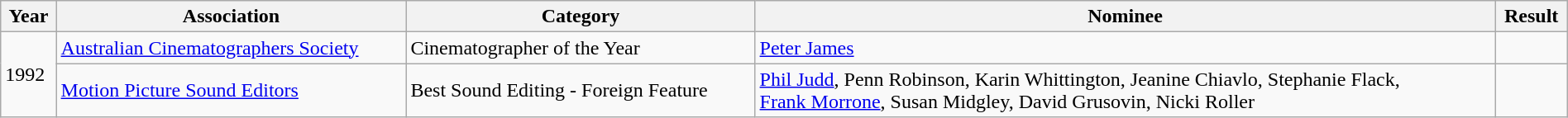<table class="wikitable plainrowheaders sortable" width="100%">
<tr>
<th>Year</th>
<th>Association</th>
<th>Category</th>
<th>Nominee</th>
<th>Result</th>
</tr>
<tr>
<td rowspan="2">1992</td>
<td><a href='#'>Australian Cinematographers Society</a></td>
<td>Cinematographer of the Year</td>
<td><a href='#'>Peter James</a></td>
<td></td>
</tr>
<tr>
<td><a href='#'>Motion Picture Sound Editors</a></td>
<td>Best Sound Editing - Foreign Feature</td>
<td><a href='#'>Phil Judd</a>, Penn Robinson, Karin Whittington, Jeanine Chiavlo, Stephanie Flack,<br><a href='#'>Frank Morrone</a>, Susan Midgley, David Grusovin, Nicki Roller</td>
<td></td>
</tr>
</table>
